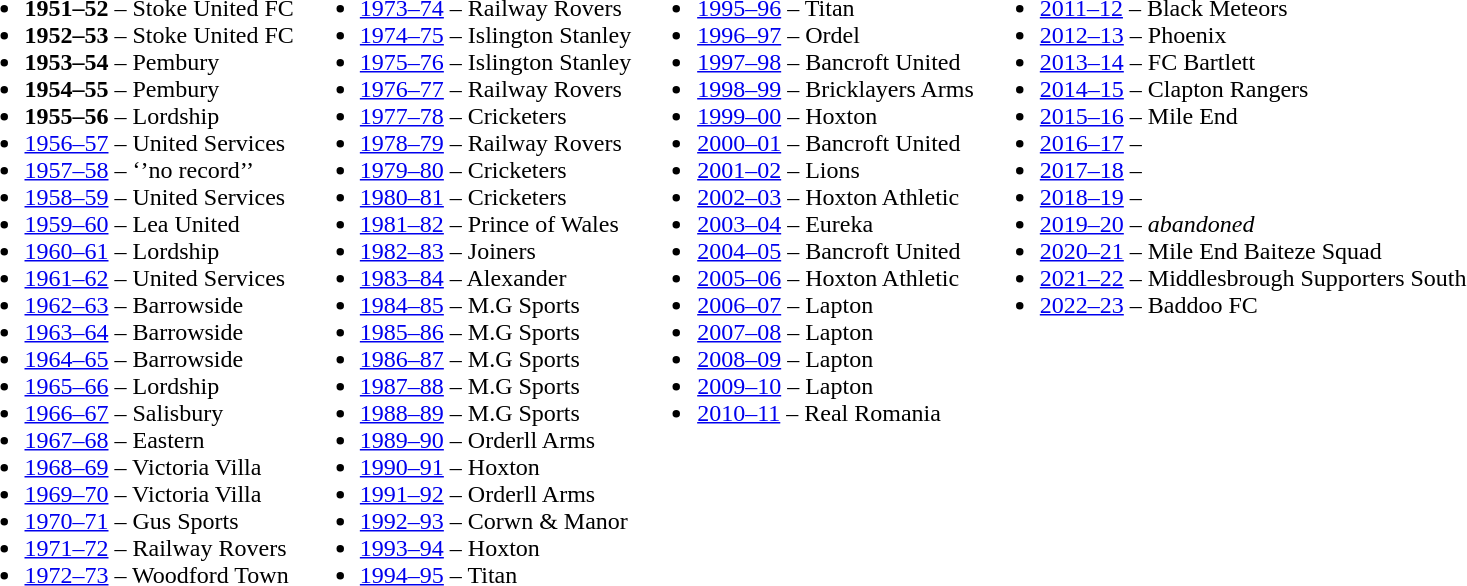<table>
<tr ---- Style="vertical-align:top">
<td><br><ul><li><strong>1951–52</strong> – Stoke United FC</li><li><strong>1952–53</strong> – Stoke United FC</li><li><strong>1953–54</strong> – Pembury</li><li><strong>1954–55</strong> – Pembury</li><li><strong>1955–56</strong> – Lordship</li><li><a href='#'>1956–57</a> – United Services</li><li><a href='#'>1957–58</a> – ‘’no record’’</li><li><a href='#'>1958–59</a> – United Services</li><li><a href='#'>1959–60</a> – Lea United</li><li><a href='#'>1960–61</a> – Lordship</li><li><a href='#'>1961–62</a> – United Services</li><li><a href='#'>1962–63</a> – Barrowside</li><li><a href='#'>1963–64</a> – Barrowside</li><li><a href='#'>1964–65</a> – Barrowside</li><li><a href='#'>1965–66</a> – Lordship</li><li><a href='#'>1966–67</a> – Salisbury</li><li><a href='#'>1967–68</a> – Eastern</li><li><a href='#'>1968–69</a> – Victoria Villa</li><li><a href='#'>1969–70</a> – Victoria Villa</li><li><a href='#'>1970–71</a> – Gus Sports</li><li><a href='#'>1971–72</a> – Railway Rovers</li><li><a href='#'>1972–73</a> – Woodford Town</li></ul></td>
<td><br><ul><li><a href='#'>1973–74</a> – Railway Rovers</li><li><a href='#'>1974–75</a> – Islington Stanley</li><li><a href='#'>1975–76</a> – Islington Stanley</li><li><a href='#'>1976–77</a> – Railway Rovers</li><li><a href='#'>1977–78</a> – Cricketers</li><li><a href='#'>1978–79</a> – Railway Rovers</li><li><a href='#'>1979–80</a> – Cricketers</li><li><a href='#'>1980–81</a> – Cricketers</li><li><a href='#'>1981–82</a> – Prince of Wales</li><li><a href='#'>1982–83</a> – Joiners</li><li><a href='#'>1983–84</a> – Alexander</li><li><a href='#'>1984–85</a> – M.G Sports</li><li><a href='#'>1985–86</a> – M.G Sports</li><li><a href='#'>1986–87</a> – M.G Sports</li><li><a href='#'>1987–88</a> – M.G Sports</li><li><a href='#'>1988–89</a> – M.G Sports</li><li><a href='#'>1989–90</a> – Orderll Arms</li><li><a href='#'>1990–91</a> – Hoxton</li><li><a href='#'>1991–92</a> – Orderll Arms</li><li><a href='#'>1992–93</a> – Corwn & Manor</li><li><a href='#'>1993–94</a> – Hoxton</li><li><a href='#'>1994–95</a> – Titan</li></ul></td>
<td><br><ul><li><a href='#'>1995–96</a> – Titan</li><li><a href='#'>1996–97</a> – Ordel</li><li><a href='#'>1997–98</a> – Bancroft United</li><li><a href='#'>1998–99</a> – Bricklayers Arms</li><li><a href='#'>1999–00</a> – Hoxton</li><li><a href='#'>2000–01</a> – Bancroft United</li><li><a href='#'>2001–02</a> –  Lions</li><li><a href='#'>2002–03</a> – Hoxton Athletic</li><li><a href='#'>2003–04</a> –  Eureka</li><li><a href='#'>2004–05</a> –  Bancroft United</li><li><a href='#'>2005–06</a> – Hoxton Athletic</li><li><a href='#'>2006–07</a> – Lapton</li><li><a href='#'>2007–08</a> – Lapton</li><li><a href='#'>2008–09</a> – Lapton </li><li><a href='#'>2009–10</a> – Lapton</li><li><a href='#'>2010–11</a> – Real Romania</li></ul></td>
<td><br><ul><li><a href='#'>2011–12</a> –  Black Meteors</li><li><a href='#'>2012–13</a> –  Phoenix</li><li><a href='#'>2013–14</a> – FC Bartlett</li><li><a href='#'>2014–15</a> – Clapton Rangers </li><li><a href='#'>2015–16</a> – Mile End</li><li><a href='#'>2016–17</a> –</li><li><a href='#'>2017–18</a> –</li><li><a href='#'>2018–19</a> –</li><li><a href='#'>2019–20</a> – <em>abandoned</em> </li><li><a href='#'>2020–21</a> – Mile End Baiteze Squad </li><li><a href='#'>2021–22</a> – Middlesbrough Supporters South	</li><li><a href='#'>2022–23</a> –  Baddoo FC </li></ul></td>
</tr>
</table>
